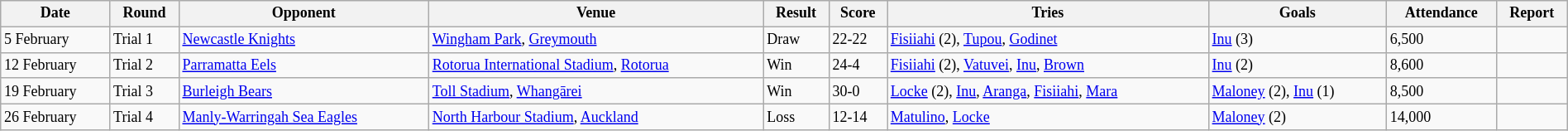<table class="wikitable" style="font-size:75%;" width="100%">
<tr>
<th>Date</th>
<th>Round</th>
<th>Opponent</th>
<th>Venue</th>
<th>Result</th>
<th>Score</th>
<th>Tries</th>
<th>Goals</th>
<th>Attendance</th>
<th>Report</th>
</tr>
<tr>
<td>5 February</td>
<td>Trial 1</td>
<td> <a href='#'>Newcastle Knights</a></td>
<td><a href='#'>Wingham Park</a>, <a href='#'>Greymouth</a></td>
<td>Draw</td>
<td>22-22</td>
<td><a href='#'>Fisiiahi</a> (2), <a href='#'>Tupou</a>, <a href='#'>Godinet</a></td>
<td><a href='#'>Inu</a> (3)</td>
<td>6,500</td>
<td></td>
</tr>
<tr>
<td>12 February</td>
<td>Trial 2</td>
<td> <a href='#'>Parramatta Eels</a></td>
<td><a href='#'>Rotorua International Stadium</a>, <a href='#'>Rotorua</a></td>
<td>Win</td>
<td>24-4</td>
<td><a href='#'>Fisiiahi</a> (2), <a href='#'>Vatuvei</a>, <a href='#'>Inu</a>, <a href='#'>Brown</a></td>
<td><a href='#'>Inu</a> (2)</td>
<td>8,600</td>
<td></td>
</tr>
<tr>
<td>19 February</td>
<td>Trial 3</td>
<td> <a href='#'>Burleigh Bears</a></td>
<td><a href='#'>Toll Stadium</a>, <a href='#'>Whangārei</a></td>
<td>Win</td>
<td>30-0</td>
<td><a href='#'>Locke</a> (2), <a href='#'>Inu</a>, <a href='#'>Aranga</a>, <a href='#'>Fisiiahi</a>, <a href='#'>Mara</a></td>
<td><a href='#'>Maloney</a> (2), <a href='#'>Inu</a> (1)</td>
<td>8,500</td>
<td></td>
</tr>
<tr>
<td>26 February</td>
<td>Trial 4</td>
<td> <a href='#'>Manly-Warringah Sea Eagles</a></td>
<td><a href='#'>North Harbour Stadium</a>, <a href='#'>Auckland</a></td>
<td>Loss</td>
<td>12-14</td>
<td><a href='#'>Matulino</a>, <a href='#'>Locke</a></td>
<td><a href='#'>Maloney</a> (2)</td>
<td>14,000</td>
<td></td>
</tr>
</table>
